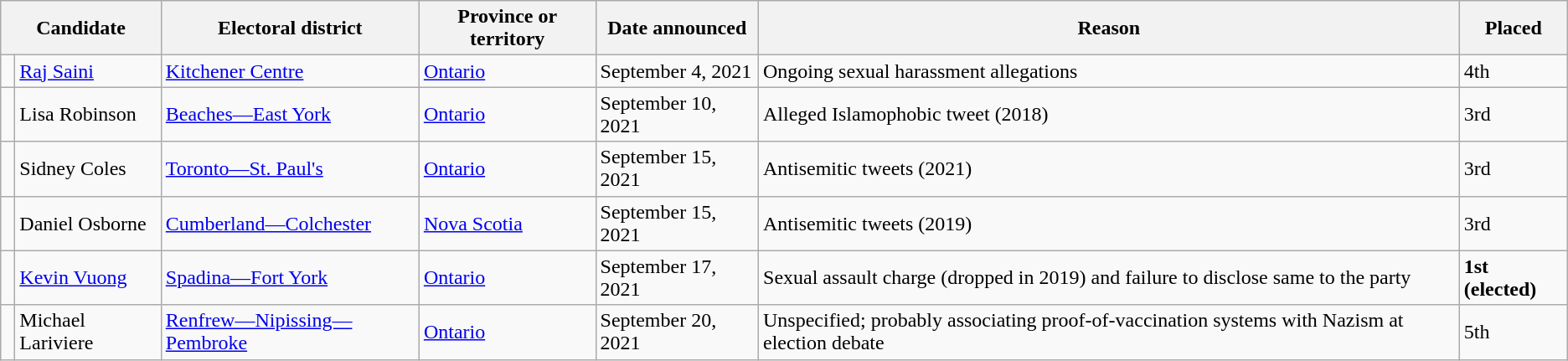<table class="wikitable sortable">
<tr>
<th colspan="2">Candidate</th>
<th>Electoral district</th>
<th>Province or territory</th>
<th>Date announced</th>
<th>Reason</th>
<th>Placed</th>
</tr>
<tr>
<td> </td>
<td><a href='#'>Raj Saini</a></td>
<td><a href='#'>Kitchener Centre</a></td>
<td><a href='#'>Ontario</a></td>
<td>September 4, 2021</td>
<td>Ongoing sexual harassment allegations</td>
<td>4th</td>
</tr>
<tr>
<td> </td>
<td>Lisa Robinson</td>
<td><a href='#'>Beaches—East York</a></td>
<td><a href='#'>Ontario</a></td>
<td>September 10, 2021</td>
<td>Alleged Islamophobic tweet (2018)</td>
<td>3rd</td>
</tr>
<tr>
<td> </td>
<td>Sidney Coles</td>
<td><a href='#'>Toronto—St. Paul's</a></td>
<td><a href='#'>Ontario</a></td>
<td>September 15, 2021</td>
<td>Antisemitic tweets (2021)</td>
<td>3rd</td>
</tr>
<tr>
<td> </td>
<td>Daniel Osborne</td>
<td><a href='#'>Cumberland—Colchester</a></td>
<td><a href='#'>Nova Scotia</a></td>
<td>September 15, 2021</td>
<td>Antisemitic tweets (2019)</td>
<td>3rd</td>
</tr>
<tr>
<td> </td>
<td><a href='#'>Kevin Vuong</a></td>
<td><a href='#'>Spadina—Fort York</a></td>
<td><a href='#'>Ontario</a></td>
<td>September 17, 2021</td>
<td>Sexual assault charge (dropped in 2019) and failure to disclose same to the party</td>
<td><strong>1st (elected)</strong></td>
</tr>
<tr>
<td> </td>
<td>Michael Lariviere</td>
<td><a href='#'>Renfrew—Nipissing—Pembroke</a></td>
<td><a href='#'>Ontario</a></td>
<td>September 20, 2021</td>
<td>Unspecified; probably associating proof-of-vaccination systems with Nazism at election debate</td>
<td>5th</td>
</tr>
</table>
